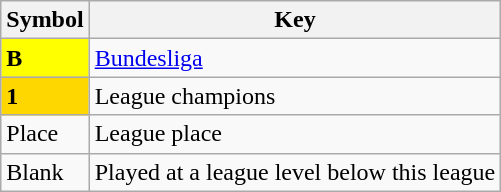<table class="wikitable" align="center">
<tr>
<th>Symbol</th>
<th>Key</th>
</tr>
<tr>
<td style="background:#FFFF00"><strong>B</strong></td>
<td><a href='#'>Bundesliga</a></td>
</tr>
<tr>
<td style="background:gold"><strong>1</strong></td>
<td>League champions</td>
</tr>
<tr>
<td>Place</td>
<td>League place</td>
</tr>
<tr>
<td>Blank</td>
<td>Played at a league level below this league</td>
</tr>
</table>
